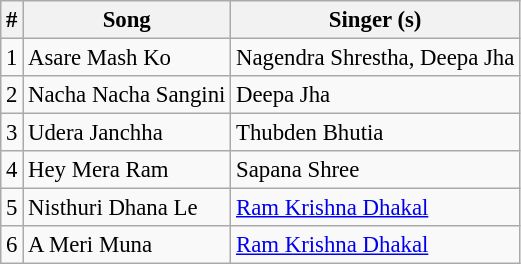<table class="wikitable" style="font-size:95%;">
<tr>
<th>#</th>
<th>Song</th>
<th>Singer (s)</th>
</tr>
<tr>
<td>1</td>
<td>Asare Mash Ko</td>
<td>Nagendra Shrestha, Deepa Jha</td>
</tr>
<tr>
<td>2</td>
<td>Nacha Nacha Sangini</td>
<td>Deepa Jha</td>
</tr>
<tr>
<td>3</td>
<td>Udera Janchha</td>
<td>Thubden Bhutia</td>
</tr>
<tr>
<td>4</td>
<td>Hey Mera Ram</td>
<td>Sapana Shree</td>
</tr>
<tr>
<td>5</td>
<td>Nisthuri Dhana Le</td>
<td><a href='#'>Ram Krishna Dhakal</a></td>
</tr>
<tr>
<td>6</td>
<td>A Meri Muna</td>
<td><a href='#'>Ram Krishna Dhakal</a></td>
</tr>
</table>
